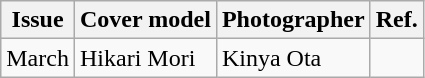<table class="sortable wikitable">
<tr>
<th>Issue</th>
<th>Cover model</th>
<th>Photographer</th>
<th>Ref.</th>
</tr>
<tr>
<td>March</td>
<td>Hikari Mori</td>
<td>Kinya Ota</td>
<td></td>
</tr>
</table>
